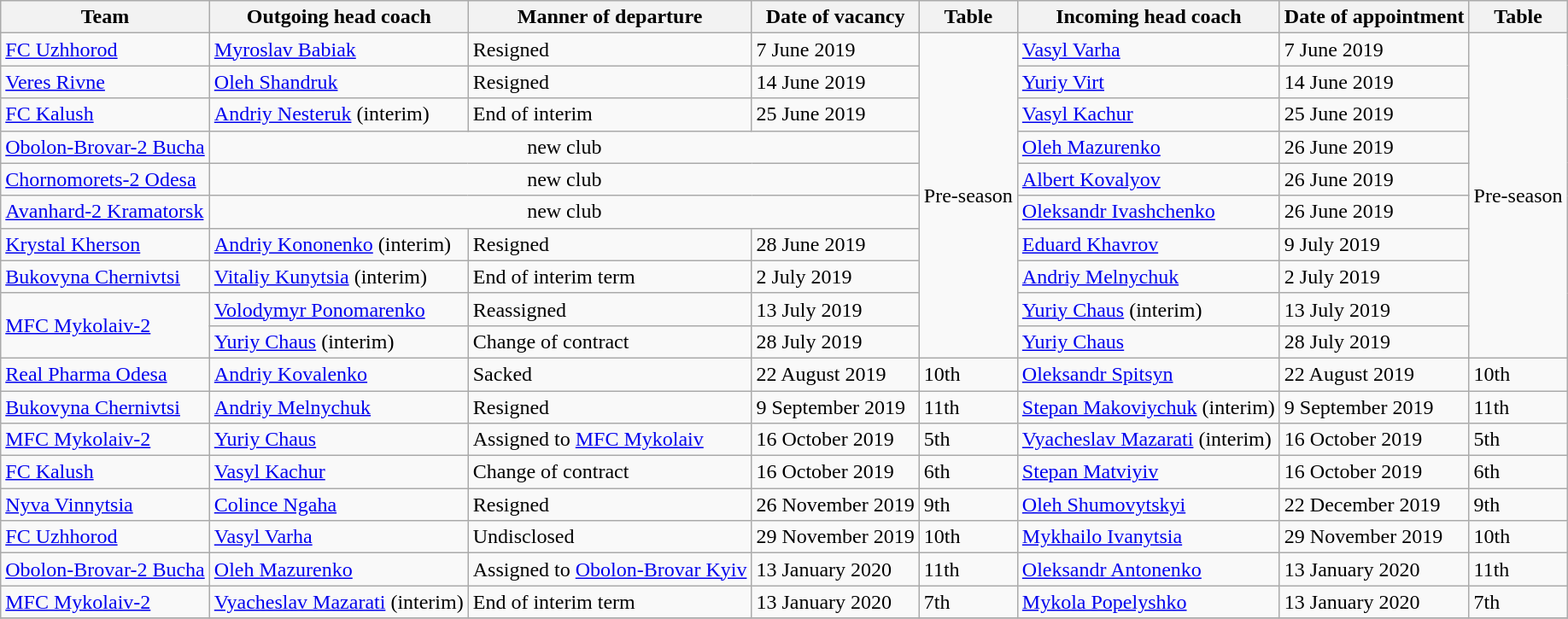<table class="wikitable sortable">
<tr>
<th>Team</th>
<th>Outgoing head coach</th>
<th>Manner of departure</th>
<th>Date of vacancy</th>
<th>Table</th>
<th>Incoming head coach</th>
<th>Date of appointment</th>
<th>Table</th>
</tr>
<tr>
<td><a href='#'>FC Uzhhorod</a></td>
<td> <a href='#'>Myroslav Babiak</a></td>
<td>Resigned</td>
<td>7 June 2019</td>
<td rowspan="10">Pre-season</td>
<td> <a href='#'>Vasyl Varha</a></td>
<td>7 June 2019</td>
<td rowspan="10">Pre-season</td>
</tr>
<tr>
<td><a href='#'>Veres Rivne</a></td>
<td> <a href='#'>Oleh Shandruk</a></td>
<td>Resigned</td>
<td>14 June 2019</td>
<td> <a href='#'>Yuriy Virt</a></td>
<td>14 June 2019</td>
</tr>
<tr>
<td><a href='#'>FC Kalush</a></td>
<td> <a href='#'>Andriy Nesteruk</a> (interim)</td>
<td>End of interim</td>
<td>25 June 2019</td>
<td> <a href='#'>Vasyl Kachur</a></td>
<td>25 June 2019</td>
</tr>
<tr>
<td><a href='#'>Obolon-Brovar-2 Bucha</a></td>
<td colspan=3 align=center>new club</td>
<td> <a href='#'>Oleh Mazurenko</a></td>
<td>26 June 2019</td>
</tr>
<tr>
<td><a href='#'>Chornomorets-2 Odesa</a></td>
<td colspan=3 align=center>new club</td>
<td> <a href='#'>Albert Kovalyov</a></td>
<td>26 June 2019</td>
</tr>
<tr>
<td><a href='#'>Avanhard-2 Kramatorsk</a></td>
<td colspan=3 align=center>new club</td>
<td> <a href='#'>Oleksandr Ivashchenko</a></td>
<td>26 June 2019</td>
</tr>
<tr>
<td><a href='#'>Krystal Kherson</a></td>
<td> <a href='#'>Andriy Kononenko</a> (interim)</td>
<td>Resigned</td>
<td>28 June 2019</td>
<td> <a href='#'>Eduard Khavrov</a></td>
<td>9 July 2019</td>
</tr>
<tr>
<td><a href='#'>Bukovyna Chernivtsi</a></td>
<td> <a href='#'>Vitaliy Kunytsia</a> (interim)</td>
<td>End of interim term</td>
<td>2 July 2019</td>
<td> <a href='#'>Andriy Melnychuk</a></td>
<td>2 July 2019</td>
</tr>
<tr>
<td rowspan=2><a href='#'>MFC Mykolaiv-2</a></td>
<td> <a href='#'>Volodymyr Ponomarenko</a></td>
<td>Reassigned</td>
<td>13 July 2019</td>
<td> <a href='#'>Yuriy Chaus</a> (interim)</td>
<td>13 July 2019</td>
</tr>
<tr>
<td> <a href='#'>Yuriy Chaus</a> (interim)</td>
<td>Change of contract</td>
<td>28 July 2019</td>
<td> <a href='#'>Yuriy Chaus</a></td>
<td>28 July 2019</td>
</tr>
<tr>
<td><a href='#'>Real Pharma Odesa</a></td>
<td> <a href='#'>Andriy Kovalenko</a></td>
<td>Sacked</td>
<td>22 August 2019</td>
<td>10th</td>
<td> <a href='#'>Oleksandr Spitsyn</a></td>
<td>22 August 2019</td>
<td>10th</td>
</tr>
<tr>
<td><a href='#'>Bukovyna Chernivtsi</a></td>
<td> <a href='#'>Andriy Melnychuk</a></td>
<td>Resigned</td>
<td>9 September 2019</td>
<td>11th</td>
<td> <a href='#'>Stepan Makoviychuk</a> (interim)</td>
<td>9 September 2019</td>
<td>11th</td>
</tr>
<tr>
<td><a href='#'>MFC Mykolaiv-2</a></td>
<td> <a href='#'>Yuriy Chaus</a></td>
<td>Assigned to <a href='#'>MFC Mykolaiv</a></td>
<td>16 October 2019</td>
<td>5th</td>
<td> <a href='#'>Vyacheslav Mazarati</a> (interim)</td>
<td>16 October 2019</td>
<td>5th</td>
</tr>
<tr>
<td><a href='#'>FC Kalush</a></td>
<td> <a href='#'>Vasyl Kachur</a></td>
<td>Change of contract</td>
<td>16 October 2019</td>
<td>6th</td>
<td> <a href='#'>Stepan Matviyiv</a></td>
<td>16 October 2019</td>
<td>6th</td>
</tr>
<tr>
<td><a href='#'>Nyva Vinnytsia</a></td>
<td> <a href='#'>Colince Ngaha</a></td>
<td>Resigned</td>
<td>26 November 2019</td>
<td>9th</td>
<td> <a href='#'>Oleh Shumovytskyi</a></td>
<td>22 December 2019</td>
<td>9th</td>
</tr>
<tr>
<td><a href='#'>FC Uzhhorod</a></td>
<td> <a href='#'>Vasyl Varha</a></td>
<td>Undisclosed</td>
<td>29 November 2019</td>
<td>10th</td>
<td> <a href='#'>Mykhailo Ivanytsia</a></td>
<td>29 November 2019</td>
<td>10th</td>
</tr>
<tr>
<td><a href='#'>Obolon-Brovar-2 Bucha</a></td>
<td> <a href='#'>Oleh Mazurenko</a></td>
<td>Assigned to <a href='#'>Obolon-Brovar Kyiv</a></td>
<td>13 January 2020</td>
<td>11th</td>
<td> <a href='#'>Oleksandr Antonenko</a></td>
<td>13 January 2020</td>
<td>11th</td>
</tr>
<tr>
<td><a href='#'>MFC Mykolaiv-2</a></td>
<td> <a href='#'>Vyacheslav Mazarati</a> (interim)</td>
<td>End of interim term</td>
<td>13 January 2020</td>
<td>7th</td>
<td> <a href='#'>Mykola Popelyshko</a></td>
<td>13 January 2020</td>
<td>7th</td>
</tr>
<tr>
</tr>
</table>
